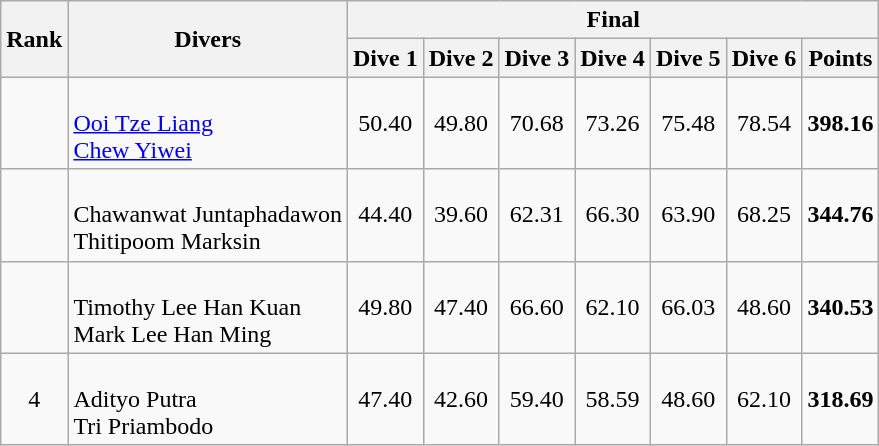<table class="wikitable sortable"  style="text-align:center">
<tr>
<th rowspan="2" data-sort-type=number>Rank</th>
<th rowspan="2">Divers</th>
<th colspan="7">Final</th>
</tr>
<tr>
<th>Dive 1</th>
<th>Dive 2</th>
<th>Dive 3</th>
<th>Dive 4</th>
<th>Dive 5</th>
<th>Dive 6</th>
<th>Points</th>
</tr>
<tr>
<td></td>
<td align="left"><br><a href='#'>Ooi Tze Liang</a><br><a href='#'>Chew Yiwei</a></td>
<td>50.40</td>
<td>49.80</td>
<td>70.68</td>
<td>73.26</td>
<td>75.48</td>
<td>78.54</td>
<td><strong>398.16</strong></td>
</tr>
<tr>
<td></td>
<td align="left"><br>Chawanwat Juntaphadawon<br>Thitipoom Marksin</td>
<td>44.40</td>
<td>39.60</td>
<td>62.31</td>
<td>66.30</td>
<td>63.90</td>
<td>68.25</td>
<td><strong>344.76</strong></td>
</tr>
<tr>
<td></td>
<td align="left"><br>Timothy Lee Han Kuan<br>Mark Lee Han Ming</td>
<td>49.80</td>
<td>47.40</td>
<td>66.60</td>
<td>62.10</td>
<td>66.03</td>
<td>48.60</td>
<td><strong>340.53</strong></td>
</tr>
<tr>
<td>4</td>
<td align="left"><br>Adityo Putra<br>Tri Priambodo</td>
<td>47.40</td>
<td>42.60</td>
<td>59.40</td>
<td>58.59</td>
<td>48.60</td>
<td>62.10</td>
<td><strong>318.69</strong></td>
</tr>
</table>
